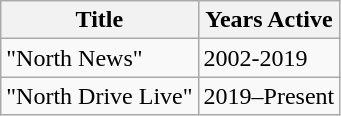<table class="wikitable">
<tr>
<th>Title</th>
<th>Years Active</th>
</tr>
<tr>
<td>"North News"</td>
<td>2002-2019</td>
</tr>
<tr>
<td>"North Drive Live"</td>
<td>2019–Present</td>
</tr>
</table>
